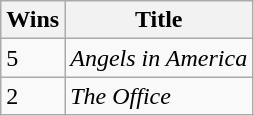<table class="wikitable">
<tr>
<th>Wins</th>
<th>Title</th>
</tr>
<tr>
<td>5</td>
<td><em>Angels in America</em></td>
</tr>
<tr>
<td>2</td>
<td><em>The Office</em></td>
</tr>
</table>
